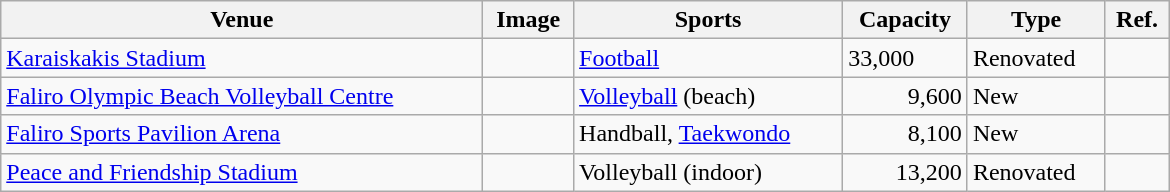<table class="wikitable sortable" width=780px>
<tr>
<th>Venue</th>
<th>Image</th>
<th>Sports</th>
<th>Capacity</th>
<th>Type</th>
<th class="unsortable">Ref.</th>
</tr>
<tr>
<td><a href='#'>Karaiskakis Stadium</a></td>
<td></td>
<td><a href='#'>Football</a></td>
<td>33,000</td>
<td>Renovated</td>
<td></td>
</tr>
<tr>
<td><a href='#'>Faliro Olympic Beach Volleyball Centre</a></td>
<td></td>
<td><a href='#'>Volleyball</a> (beach)</td>
<td align="right">9,600</td>
<td>New</td>
<td align="center"></td>
</tr>
<tr>
<td><a href='#'>Faliro Sports Pavilion Arena</a></td>
<td></td>
<td>Handball, <a href='#'>Taekwondo</a></td>
<td align="right">8,100</td>
<td>New</td>
<td align="center"></td>
</tr>
<tr>
<td><a href='#'>Peace and Friendship Stadium</a></td>
<td></td>
<td>Volleyball (indoor)</td>
<td align="right">13,200</td>
<td>Renovated</td>
<td align="center"></td>
</tr>
</table>
